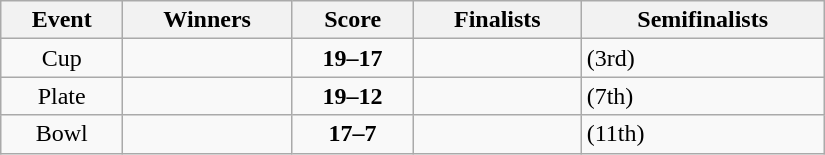<table class="wikitable" width=550 style="text-align: center">
<tr>
<th>Event</th>
<th>Winners</th>
<th>Score</th>
<th>Finalists</th>
<th>Semifinalists</th>
</tr>
<tr>
<td>Cup</td>
<td align=left><strong></strong></td>
<td><strong>19–17</strong></td>
<td align=left></td>
<td align=left> (3rd)<br></td>
</tr>
<tr>
<td>Plate</td>
<td align=left><strong></strong></td>
<td><strong>19–12</strong></td>
<td align=left></td>
<td align=left> (7th)<br></td>
</tr>
<tr>
<td>Bowl</td>
<td align=left><strong></strong></td>
<td><strong>17–7</strong></td>
<td align=left></td>
<td align=left> (11th)<br></td>
</tr>
</table>
